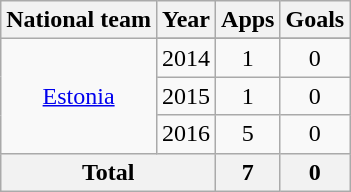<table class="wikitable" style="text-align:center;">
<tr>
<th>National team</th>
<th>Year</th>
<th>Apps</th>
<th>Goals</th>
</tr>
<tr>
<td rowspan="4"><a href='#'>Estonia</a></td>
</tr>
<tr>
<td>2014</td>
<td>1</td>
<td>0</td>
</tr>
<tr>
<td>2015</td>
<td>1</td>
<td>0</td>
</tr>
<tr>
<td>2016</td>
<td>5</td>
<td>0</td>
</tr>
<tr>
<th colspan="2">Total</th>
<th>7</th>
<th>0</th>
</tr>
</table>
